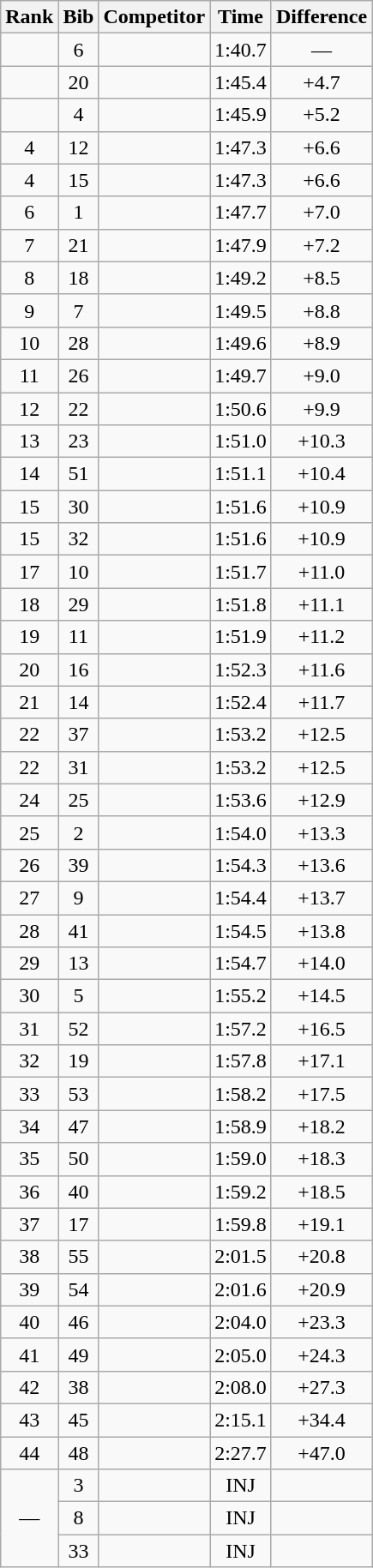<table class="wikitable sortable" style="text-align:center">
<tr>
<th>Rank</th>
<th>Bib</th>
<th>Competitor</th>
<th>Time</th>
<th>Difference</th>
</tr>
<tr>
<td></td>
<td>6</td>
<td align=left></td>
<td>1:40.7</td>
<td>—</td>
</tr>
<tr>
<td></td>
<td>20</td>
<td align=left></td>
<td>1:45.4</td>
<td>+4.7</td>
</tr>
<tr>
<td></td>
<td>4</td>
<td align=left></td>
<td>1:45.9</td>
<td>+5.2</td>
</tr>
<tr>
<td>4</td>
<td>12</td>
<td align=left></td>
<td>1:47.3</td>
<td>+6.6</td>
</tr>
<tr>
<td>4</td>
<td>15</td>
<td align=left></td>
<td>1:47.3</td>
<td>+6.6</td>
</tr>
<tr>
<td>6</td>
<td>1</td>
<td align=left></td>
<td>1:47.7</td>
<td>+7.0</td>
</tr>
<tr>
<td>7</td>
<td>21</td>
<td align=left></td>
<td>1:47.9</td>
<td>+7.2</td>
</tr>
<tr>
<td>8</td>
<td>18</td>
<td align=left></td>
<td>1:49.2</td>
<td>+8.5</td>
</tr>
<tr>
<td>9</td>
<td>7</td>
<td align=left></td>
<td>1:49.5</td>
<td>+8.8</td>
</tr>
<tr>
<td>10</td>
<td>28</td>
<td align=left></td>
<td>1:49.6</td>
<td>+8.9</td>
</tr>
<tr>
<td>11</td>
<td>26</td>
<td align=left></td>
<td>1:49.7</td>
<td>+9.0</td>
</tr>
<tr>
<td>12</td>
<td>22</td>
<td align=left></td>
<td>1:50.6</td>
<td>+9.9</td>
</tr>
<tr>
<td>13</td>
<td>23</td>
<td align=left></td>
<td>1:51.0</td>
<td>+10.3</td>
</tr>
<tr>
<td>14</td>
<td>51</td>
<td align=left></td>
<td>1:51.1</td>
<td>+10.4</td>
</tr>
<tr>
<td>15</td>
<td>30</td>
<td align=left></td>
<td>1:51.6</td>
<td>+10.9</td>
</tr>
<tr>
<td>15</td>
<td>32</td>
<td align=left></td>
<td>1:51.6</td>
<td>+10.9</td>
</tr>
<tr>
<td>17</td>
<td>10</td>
<td align=left></td>
<td>1:51.7</td>
<td>+11.0</td>
</tr>
<tr>
<td>18</td>
<td>29</td>
<td align=left></td>
<td>1:51.8</td>
<td>+11.1</td>
</tr>
<tr>
<td>19</td>
<td>11</td>
<td align=left></td>
<td>1:51.9</td>
<td>+11.2</td>
</tr>
<tr>
<td>20</td>
<td>16</td>
<td align=left></td>
<td>1:52.3</td>
<td>+11.6</td>
</tr>
<tr>
<td>21</td>
<td>14</td>
<td align=left></td>
<td>1:52.4</td>
<td>+11.7</td>
</tr>
<tr>
<td>22</td>
<td>37</td>
<td align=left></td>
<td>1:53.2</td>
<td>+12.5</td>
</tr>
<tr>
<td>22</td>
<td>31</td>
<td align=left></td>
<td>1:53.2</td>
<td>+12.5</td>
</tr>
<tr>
<td>24</td>
<td>25</td>
<td align=left></td>
<td>1:53.6</td>
<td>+12.9</td>
</tr>
<tr>
<td>25</td>
<td>2</td>
<td align=left></td>
<td>1:54.0</td>
<td>+13.3</td>
</tr>
<tr>
<td>26</td>
<td>39</td>
<td align=left></td>
<td>1:54.3</td>
<td>+13.6</td>
</tr>
<tr>
<td>27</td>
<td>9</td>
<td align=left></td>
<td>1:54.4</td>
<td>+13.7</td>
</tr>
<tr>
<td>28</td>
<td>41</td>
<td align=left></td>
<td>1:54.5</td>
<td>+13.8</td>
</tr>
<tr>
<td>29</td>
<td>13</td>
<td align=left></td>
<td>1:54.7</td>
<td>+14.0</td>
</tr>
<tr>
<td>30</td>
<td>5</td>
<td align=left></td>
<td>1:55.2</td>
<td>+14.5</td>
</tr>
<tr>
<td>31</td>
<td>52</td>
<td align=left></td>
<td>1:57.2</td>
<td>+16.5</td>
</tr>
<tr>
<td>32</td>
<td>19</td>
<td align=left></td>
<td>1:57.8</td>
<td>+17.1</td>
</tr>
<tr>
<td>33</td>
<td>53</td>
<td align=left></td>
<td>1:58.2</td>
<td>+17.5</td>
</tr>
<tr>
<td>34</td>
<td>47</td>
<td align=left></td>
<td>1:58.9</td>
<td>+18.2</td>
</tr>
<tr>
<td>35</td>
<td>50</td>
<td align=left></td>
<td>1:59.0</td>
<td>+18.3</td>
</tr>
<tr>
<td>36</td>
<td>40</td>
<td align=left></td>
<td>1:59.2</td>
<td>+18.5</td>
</tr>
<tr>
<td>37</td>
<td>17</td>
<td align=left></td>
<td>1:59.8</td>
<td>+19.1</td>
</tr>
<tr>
<td>38</td>
<td>55</td>
<td align=left></td>
<td>2:01.5</td>
<td>+20.8</td>
</tr>
<tr>
<td>39</td>
<td>54</td>
<td align=left></td>
<td>2:01.6</td>
<td>+20.9</td>
</tr>
<tr>
<td>40</td>
<td>46</td>
<td align=left></td>
<td>2:04.0</td>
<td>+23.3</td>
</tr>
<tr>
<td>41</td>
<td>49</td>
<td align=left></td>
<td>2:05.0</td>
<td>+24.3</td>
</tr>
<tr>
<td>42</td>
<td>38</td>
<td align=left></td>
<td>2:08.0</td>
<td>+27.3</td>
</tr>
<tr>
<td>43</td>
<td>45</td>
<td align=left></td>
<td>2:15.1</td>
<td>+34.4</td>
</tr>
<tr>
<td>44</td>
<td>48</td>
<td align=left></td>
<td>2:27.7</td>
<td>+47.0</td>
</tr>
<tr>
<td rowspan=3>—</td>
<td>3</td>
<td align=left></td>
<td>INJ</td>
<td></td>
</tr>
<tr>
<td>8</td>
<td align=left></td>
<td>INJ</td>
<td></td>
</tr>
<tr>
<td>33</td>
<td align=left></td>
<td>INJ</td>
<td></td>
</tr>
</table>
